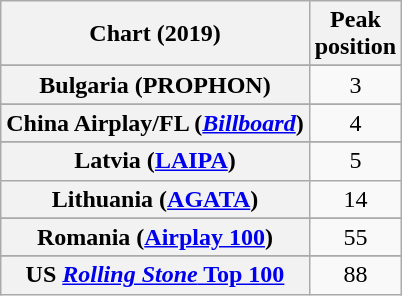<table class="wikitable sortable plainrowheaders" style="text-align:center">
<tr>
<th scope="col">Chart (2019)</th>
<th scope="col">Peak<br>position</th>
</tr>
<tr>
</tr>
<tr>
</tr>
<tr>
</tr>
<tr>
</tr>
<tr>
<th scope="row">Bulgaria (PROPHON)</th>
<td>3</td>
</tr>
<tr>
</tr>
<tr>
<th scope="row">China Airplay/FL (<em><a href='#'>Billboard</a></em>)</th>
<td>4</td>
</tr>
<tr>
</tr>
<tr>
</tr>
<tr>
</tr>
<tr>
</tr>
<tr>
</tr>
<tr>
</tr>
<tr>
</tr>
<tr>
</tr>
<tr>
<th scope="row">Latvia (<a href='#'>LAIPA</a>)</th>
<td>5</td>
</tr>
<tr>
<th scope="row">Lithuania (<a href='#'>AGATA</a>)</th>
<td>14</td>
</tr>
<tr>
</tr>
<tr>
</tr>
<tr>
</tr>
<tr>
<th scope="row">Romania (<a href='#'>Airplay 100</a>)</th>
<td>55</td>
</tr>
<tr>
</tr>
<tr>
</tr>
<tr>
</tr>
<tr>
</tr>
<tr>
</tr>
<tr>
</tr>
<tr>
</tr>
<tr>
</tr>
<tr>
</tr>
<tr>
<th scope="row">US <a href='#'><em>Rolling Stone</em> Top 100</a></th>
<td>88</td>
</tr>
</table>
